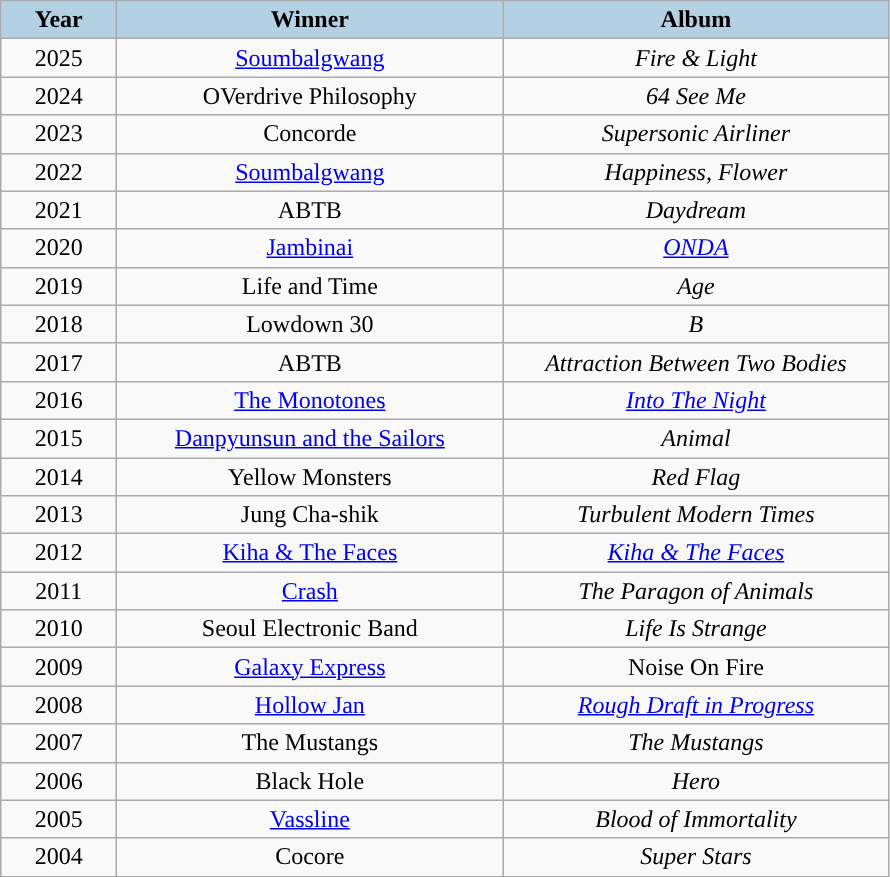<table class="wikitable" style="text-align: center">
<tr>
<th width="70" style="background:#b3d1e3;">Year</th>
<th width="250" style="background:#b3d1e3;">Winner</th>
<th width="250" style="background:#b3d1e3;">Album</th>
</tr>
<tr>
<td>2025</td>
<td><a href='#'>Soumbalgwang</a></td>
<td><em>Fire & Light</em></td>
</tr>
<tr>
<td>2024</td>
<td>OVerdrive Philosophy</td>
<td><em>64 See Me</em></td>
</tr>
<tr>
<td>2023</td>
<td>Concorde</td>
<td><em>Supersonic Airliner</em></td>
</tr>
<tr>
<td>2022</td>
<td><a href='#'>Soumbalgwang</a></td>
<td><em>Happiness, Flower</em></td>
</tr>
<tr>
<td>2021</td>
<td>ABTB</td>
<td><em>Daydream</em></td>
</tr>
<tr>
<td>2020</td>
<td><a href='#'>Jambinai</a></td>
<td><em><a href='#'>ONDA</a></em></td>
</tr>
<tr>
<td>2019</td>
<td>Life and Time</td>
<td><em>Age</em></td>
</tr>
<tr>
<td>2018</td>
<td>Lowdown 30</td>
<td><em>B</em></td>
</tr>
<tr>
<td>2017</td>
<td>ABTB</td>
<td><em>Attraction Between Two Bodies</em></td>
</tr>
<tr>
<td>2016</td>
<td><a href='#'>The Monotones</a></td>
<td><em><a href='#'>Into The Night</a></em></td>
</tr>
<tr>
<td>2015</td>
<td><a href='#'>Danpyunsun and the Sailors</a></td>
<td><em>Animal</em></td>
</tr>
<tr>
<td>2014</td>
<td>Yellow Monsters</td>
<td><em>Red Flag</em></td>
</tr>
<tr>
<td>2013</td>
<td>Jung Cha-shik</td>
<td><em>Turbulent Modern Times</em></td>
</tr>
<tr>
<td>2012</td>
<td><a href='#'>Kiha & The Faces</a></td>
<td><em><a href='#'>Kiha & The Faces</a></em></td>
</tr>
<tr>
<td>2011</td>
<td><a href='#'>Crash</a></td>
<td><em>The Paragon of Animals</em></td>
</tr>
<tr>
<td>2010</td>
<td>Seoul Electronic Band</td>
<td><em>Life Is Strange</em></td>
</tr>
<tr>
<td>2009</td>
<td><a href='#'>Galaxy Express</a></td>
<td>Noise On Fire</td>
</tr>
<tr>
<td>2008</td>
<td><a href='#'>Hollow Jan</a></td>
<td><em><a href='#'>Rough Draft in Progress</a></em></td>
</tr>
<tr>
<td>2007</td>
<td>The Mustangs</td>
<td><em>The Mustangs</em></td>
</tr>
<tr>
<td>2006</td>
<td>Black Hole</td>
<td><em>Hero</em></td>
</tr>
<tr>
<td>2005</td>
<td><a href='#'>Vassline</a></td>
<td><em>Blood of Immortality</em></td>
</tr>
<tr>
<td>2004</td>
<td>Cocore</td>
<td><em>Super Stars</em></td>
</tr>
</table>
